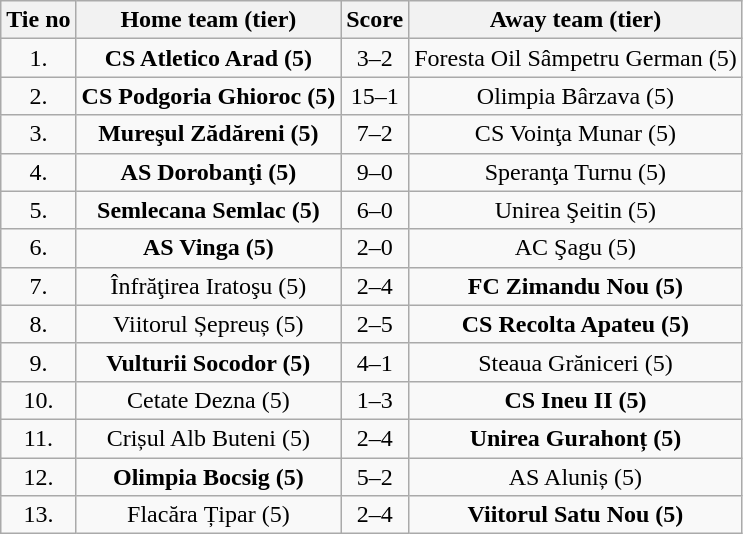<table class="wikitable" style="text-align: center">
<tr>
<th>Tie no</th>
<th>Home team (tier)</th>
<th>Score</th>
<th>Away team (tier)</th>
</tr>
<tr>
<td>1.</td>
<td><strong>CS Atletico Arad (5)</strong></td>
<td>3–2</td>
<td>Foresta Oil Sâmpetru German (5)</td>
</tr>
<tr>
<td>2.</td>
<td><strong>CS Podgoria Ghioroc (5)</strong></td>
<td>15–1</td>
<td>Olimpia Bârzava (5)</td>
</tr>
<tr>
<td>3.</td>
<td><strong>Mureşul Zădăreni (5)</strong></td>
<td>7–2</td>
<td>CS Voinţa Munar (5)</td>
</tr>
<tr>
<td>4.</td>
<td><strong>AS Dorobanţi (5)</strong></td>
<td>9–0</td>
<td>Speranţa Turnu (5)</td>
</tr>
<tr>
<td>5.</td>
<td><strong>Semlecana Semlac (5)</strong></td>
<td>6–0</td>
<td>Unirea Şeitin (5)</td>
</tr>
<tr>
<td>6.</td>
<td><strong>AS Vinga (5)</strong></td>
<td>2–0</td>
<td>AC Şagu (5)</td>
</tr>
<tr>
<td>7.</td>
<td>Înfrăţirea Iratoşu (5)</td>
<td>2–4</td>
<td><strong>FC Zimandu Nou (5)</strong></td>
</tr>
<tr>
<td>8.</td>
<td>Viitorul Șepreuș (5)</td>
<td>2–5</td>
<td><strong>CS Recolta Apateu (5)</strong></td>
</tr>
<tr>
<td>9.</td>
<td><strong>Vulturii Socodor (5)</strong></td>
<td>4–1</td>
<td>Steaua Grăniceri (5)</td>
</tr>
<tr>
<td>10.</td>
<td>Cetate Dezna (5)</td>
<td>1–3</td>
<td><strong>CS Ineu II (5)</strong></td>
</tr>
<tr>
<td>11.</td>
<td>Crișul Alb Buteni (5)</td>
<td>2–4</td>
<td><strong>Unirea Gurahonț (5)</strong></td>
</tr>
<tr>
<td>12.</td>
<td><strong>Olimpia Bocsig (5)</strong></td>
<td>5–2</td>
<td>AS Aluniș (5)</td>
</tr>
<tr>
<td>13.</td>
<td>Flacăra Țipar (5)</td>
<td>2–4</td>
<td><strong>Viitorul Satu Nou (5)</strong></td>
</tr>
</table>
